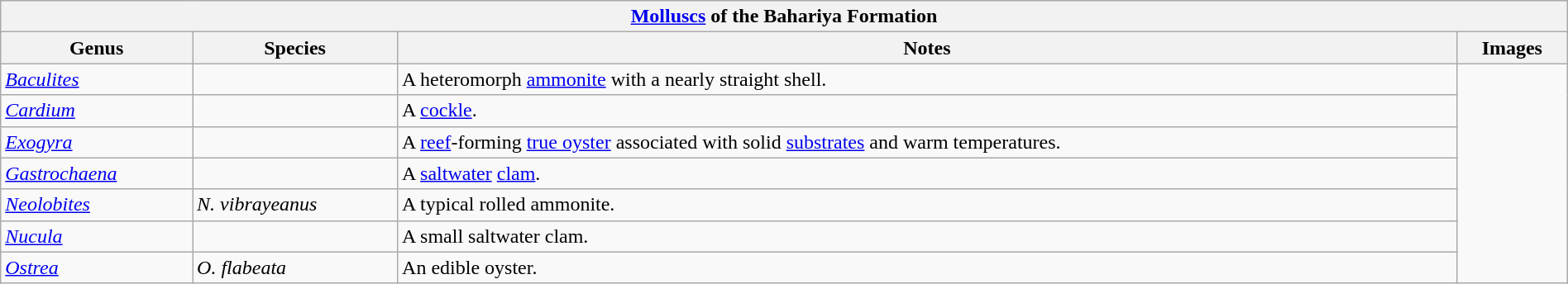<table class="wikitable" align="center" width="100%">
<tr>
<th colspan="7" align="center"><strong><a href='#'>Molluscs</a> of the Bahariya Formation</strong></th>
</tr>
<tr>
<th>Genus</th>
<th>Species</th>
<th>Notes</th>
<th>Images</th>
</tr>
<tr>
<td><em><a href='#'>Baculites</a></em></td>
<td></td>
<td>A heteromorph <a href='#'>ammonite</a> with a nearly straight shell.</td>
<td rowspan="7"></td>
</tr>
<tr>
<td><em><a href='#'>Cardium</a></em></td>
<td></td>
<td>A <a href='#'>cockle</a>.</td>
</tr>
<tr>
<td><em><a href='#'>Exogyra</a></em></td>
<td></td>
<td>A <a href='#'>reef</a>-forming <a href='#'>true oyster</a> associated with solid <a href='#'>substrates</a> and warm temperatures.</td>
</tr>
<tr>
<td><em><a href='#'>Gastrochaena</a></em></td>
<td></td>
<td>A <a href='#'>saltwater</a> <a href='#'>clam</a>.</td>
</tr>
<tr>
<td><em><a href='#'>Neolobites</a></em></td>
<td><em>N. vibrayeanus</em></td>
<td>A typical rolled ammonite.</td>
</tr>
<tr>
<td><em><a href='#'>Nucula</a></em></td>
<td></td>
<td>A small saltwater clam.</td>
</tr>
<tr>
<td><em><a href='#'>Ostrea</a></em></td>
<td><em>O. flabeata</em></td>
<td>An edible oyster.</td>
</tr>
</table>
